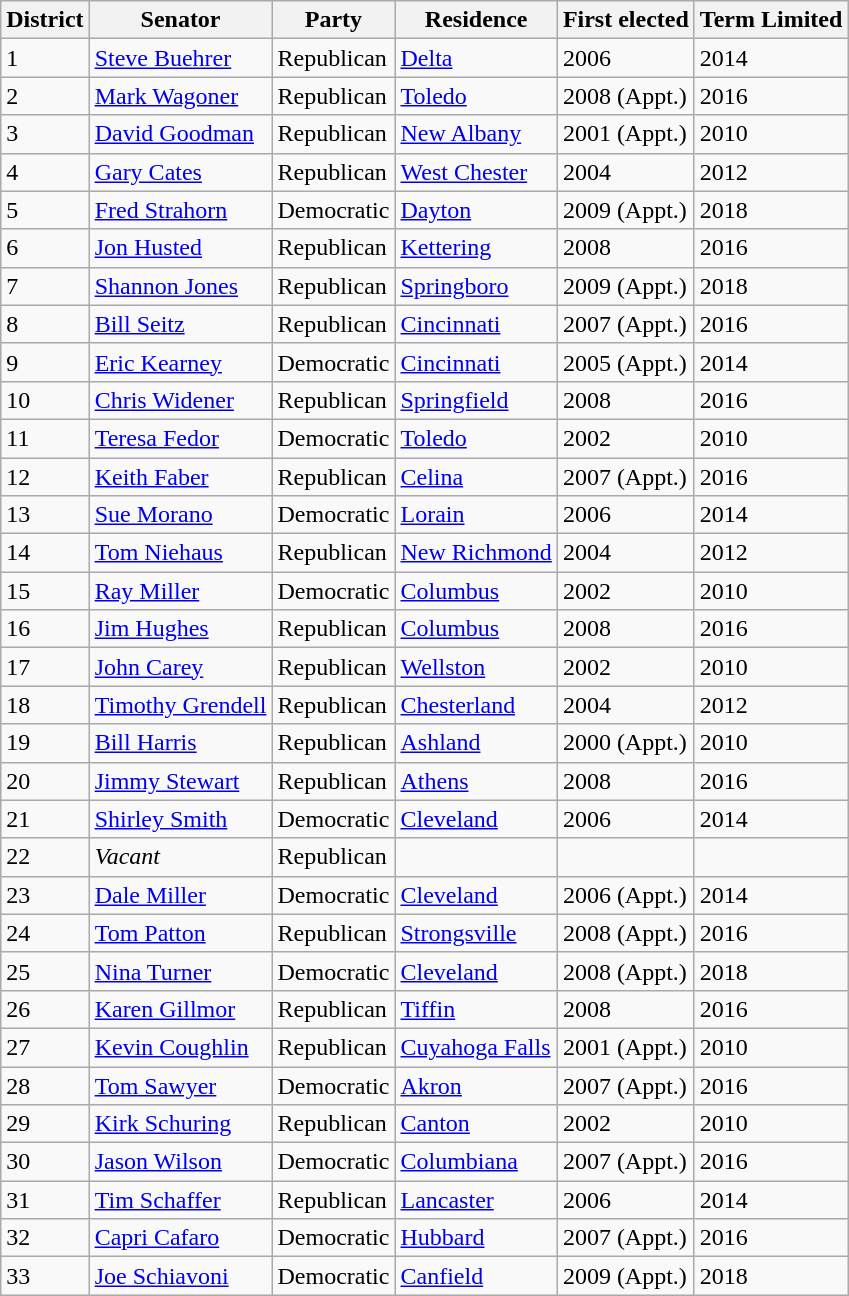<table class="wikitable sortable">
<tr>
<th>District</th>
<th>Senator</th>
<th>Party</th>
<th>Residence</th>
<th>First elected</th>
<th>Term Limited</th>
</tr>
<tr>
<td>1</td>
<td><a href='#'>Steve Buehrer</a> </td>
<td>Republican</td>
<td><a href='#'>Delta</a></td>
<td>2006</td>
<td>2014</td>
</tr>
<tr>
<td>2</td>
<td><a href='#'>Mark Wagoner</a> </td>
<td>Republican</td>
<td><a href='#'>Toledo</a></td>
<td>2008 (Appt.)</td>
<td>2016</td>
</tr>
<tr>
<td>3</td>
<td><a href='#'>David Goodman</a> </td>
<td>Republican</td>
<td><a href='#'>New Albany</a></td>
<td>2001 (Appt.)</td>
<td>2010</td>
</tr>
<tr>
<td>4</td>
<td><a href='#'>Gary Cates</a> </td>
<td>Republican</td>
<td><a href='#'>West Chester</a></td>
<td>2004</td>
<td>2012</td>
</tr>
<tr>
<td>5</td>
<td><a href='#'>Fred Strahorn</a></td>
<td>Democratic</td>
<td><a href='#'>Dayton</a></td>
<td>2009 (Appt.)</td>
<td>2018</td>
</tr>
<tr>
<td>6</td>
<td><a href='#'>Jon Husted</a> </td>
<td>Republican</td>
<td><a href='#'>Kettering</a></td>
<td>2008</td>
<td>2016</td>
</tr>
<tr>
<td>7</td>
<td><a href='#'>Shannon Jones</a> </td>
<td>Republican</td>
<td><a href='#'>Springboro</a></td>
<td>2009 (Appt.)</td>
<td>2018</td>
</tr>
<tr>
<td>8</td>
<td><a href='#'>Bill Seitz</a> </td>
<td>Republican</td>
<td><a href='#'>Cincinnati</a></td>
<td>2007 (Appt.)</td>
<td>2016</td>
</tr>
<tr>
<td>9</td>
<td><a href='#'>Eric Kearney</a> </td>
<td>Democratic</td>
<td><a href='#'>Cincinnati</a></td>
<td>2005 (Appt.)</td>
<td>2014</td>
</tr>
<tr>
<td>10</td>
<td><a href='#'>Chris Widener</a> </td>
<td>Republican</td>
<td><a href='#'>Springfield</a></td>
<td>2008</td>
<td>2016</td>
</tr>
<tr>
<td>11</td>
<td><a href='#'>Teresa Fedor</a> </td>
<td>Democratic</td>
<td><a href='#'>Toledo</a></td>
<td>2002</td>
<td>2010</td>
</tr>
<tr>
<td>12</td>
<td><a href='#'>Keith Faber</a> </td>
<td>Republican</td>
<td><a href='#'>Celina</a></td>
<td>2007 (Appt.)</td>
<td>2016</td>
</tr>
<tr>
<td>13</td>
<td><a href='#'>Sue Morano</a> </td>
<td>Democratic</td>
<td><a href='#'>Lorain</a></td>
<td>2006</td>
<td>2014</td>
</tr>
<tr>
<td>14</td>
<td><a href='#'>Tom Niehaus</a> </td>
<td>Republican</td>
<td><a href='#'>New Richmond</a></td>
<td>2004</td>
<td>2012</td>
</tr>
<tr>
<td>15</td>
<td><a href='#'>Ray Miller</a> </td>
<td>Democratic</td>
<td><a href='#'>Columbus</a></td>
<td>2002</td>
<td>2010</td>
</tr>
<tr>
<td>16</td>
<td><a href='#'>Jim Hughes</a> </td>
<td>Republican</td>
<td><a href='#'>Columbus</a></td>
<td>2008</td>
<td>2016</td>
</tr>
<tr>
<td>17</td>
<td><a href='#'>John Carey</a> </td>
<td>Republican</td>
<td><a href='#'>Wellston</a></td>
<td>2002</td>
<td>2010</td>
</tr>
<tr>
<td>18</td>
<td><a href='#'>Timothy Grendell</a> </td>
<td>Republican</td>
<td><a href='#'>Chesterland</a></td>
<td>2004</td>
<td>2012</td>
</tr>
<tr>
<td>19</td>
<td><a href='#'>Bill Harris</a> </td>
<td>Republican</td>
<td><a href='#'>Ashland</a></td>
<td>2000 (Appt.)</td>
<td>2010</td>
</tr>
<tr>
<td>20</td>
<td><a href='#'>Jimmy Stewart</a></td>
<td>Republican</td>
<td><a href='#'>Athens</a></td>
<td>2008</td>
<td>2016</td>
</tr>
<tr>
<td>21</td>
<td><a href='#'>Shirley Smith</a> </td>
<td>Democratic</td>
<td><a href='#'>Cleveland</a></td>
<td>2006</td>
<td>2014</td>
</tr>
<tr>
<td>22</td>
<td><em>Vacant</em></td>
<td>Republican</td>
<td></td>
<td></td>
<td></td>
</tr>
<tr>
<td>23</td>
<td><a href='#'>Dale Miller</a> </td>
<td>Democratic</td>
<td><a href='#'>Cleveland</a></td>
<td>2006 (Appt.)</td>
<td>2014</td>
</tr>
<tr>
<td>24</td>
<td><a href='#'>Tom Patton</a> </td>
<td>Republican</td>
<td><a href='#'>Strongsville</a></td>
<td>2008 (Appt.)</td>
<td>2016</td>
</tr>
<tr>
<td>25</td>
<td><a href='#'>Nina Turner</a> </td>
<td>Democratic</td>
<td><a href='#'>Cleveland</a></td>
<td>2008 (Appt.)</td>
<td>2018</td>
</tr>
<tr>
<td>26</td>
<td><a href='#'>Karen Gillmor</a> </td>
<td>Republican</td>
<td><a href='#'>Tiffin</a></td>
<td>2008</td>
<td>2016</td>
</tr>
<tr>
<td>27</td>
<td><a href='#'>Kevin Coughlin</a> </td>
<td>Republican</td>
<td><a href='#'>Cuyahoga Falls</a></td>
<td>2001 (Appt.)</td>
<td>2010</td>
</tr>
<tr>
<td>28</td>
<td><a href='#'>Tom Sawyer</a> </td>
<td>Democratic</td>
<td><a href='#'>Akron</a></td>
<td>2007 (Appt.)</td>
<td>2016</td>
</tr>
<tr>
<td>29</td>
<td><a href='#'>Kirk Schuring</a> </td>
<td>Republican</td>
<td><a href='#'>Canton</a></td>
<td>2002</td>
<td>2010</td>
</tr>
<tr>
<td>30</td>
<td><a href='#'>Jason Wilson</a> </td>
<td>Democratic</td>
<td><a href='#'>Columbiana</a></td>
<td>2007 (Appt.)</td>
<td>2016</td>
</tr>
<tr>
<td>31</td>
<td><a href='#'>Tim Schaffer</a> </td>
<td>Republican</td>
<td><a href='#'>Lancaster</a></td>
<td>2006</td>
<td>2014</td>
</tr>
<tr>
<td>32</td>
<td><a href='#'>Capri Cafaro</a> </td>
<td>Democratic</td>
<td><a href='#'>Hubbard</a></td>
<td>2007 (Appt.)</td>
<td>2016</td>
</tr>
<tr>
<td>33</td>
<td><a href='#'>Joe Schiavoni</a> </td>
<td>Democratic</td>
<td><a href='#'>Canfield</a></td>
<td>2009 (Appt.)</td>
<td>2018</td>
</tr>
</table>
